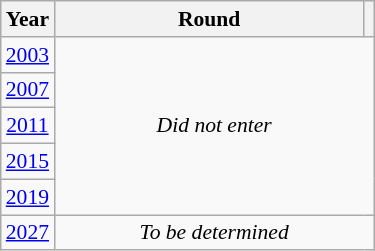<table class="wikitable" style="text-align: center; font-size:90%">
<tr>
<th>Year</th>
<th style="width:200px">Round</th>
<th></th>
</tr>
<tr>
<td><a href='#'>2003</a></td>
<td colspan="2" rowspan="5"><em>Did not enter</em></td>
</tr>
<tr>
<td><a href='#'>2007</a></td>
</tr>
<tr>
<td><a href='#'>2011</a></td>
</tr>
<tr>
<td><a href='#'>2015</a></td>
</tr>
<tr>
<td><a href='#'>2019</a></td>
</tr>
<tr>
<td><a href='#'>2027</a></td>
<td colspan="2"><em>To be determined</em></td>
</tr>
</table>
